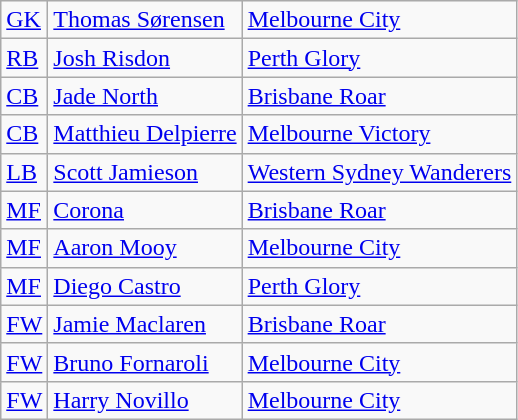<table class="wikitable">
<tr>
<td><a href='#'>GK</a></td>
<td> <a href='#'>Thomas Sørensen</a></td>
<td><a href='#'>Melbourne City</a></td>
</tr>
<tr>
<td><a href='#'>RB</a></td>
<td> <a href='#'>Josh Risdon</a></td>
<td><a href='#'>Perth Glory</a></td>
</tr>
<tr>
<td><a href='#'>CB</a></td>
<td> <a href='#'>Jade North</a></td>
<td><a href='#'>Brisbane Roar</a></td>
</tr>
<tr>
<td><a href='#'>CB</a></td>
<td> <a href='#'>Matthieu Delpierre</a></td>
<td><a href='#'>Melbourne Victory</a></td>
</tr>
<tr>
<td><a href='#'>LB</a></td>
<td> <a href='#'>Scott Jamieson</a></td>
<td><a href='#'>Western Sydney Wanderers</a></td>
</tr>
<tr>
<td><a href='#'>MF</a></td>
<td> <a href='#'>Corona</a></td>
<td><a href='#'>Brisbane Roar</a></td>
</tr>
<tr>
<td><a href='#'>MF</a></td>
<td> <a href='#'>Aaron Mooy</a></td>
<td><a href='#'>Melbourne City</a></td>
</tr>
<tr>
<td><a href='#'>MF</a></td>
<td> <a href='#'>Diego Castro</a></td>
<td><a href='#'>Perth Glory</a></td>
</tr>
<tr>
<td><a href='#'>FW</a></td>
<td> <a href='#'>Jamie Maclaren</a></td>
<td><a href='#'>Brisbane Roar</a></td>
</tr>
<tr>
<td><a href='#'>FW</a></td>
<td> <a href='#'>Bruno Fornaroli</a></td>
<td><a href='#'>Melbourne City</a></td>
</tr>
<tr>
<td><a href='#'>FW</a></td>
<td> <a href='#'>Harry Novillo</a></td>
<td><a href='#'>Melbourne City</a></td>
</tr>
</table>
